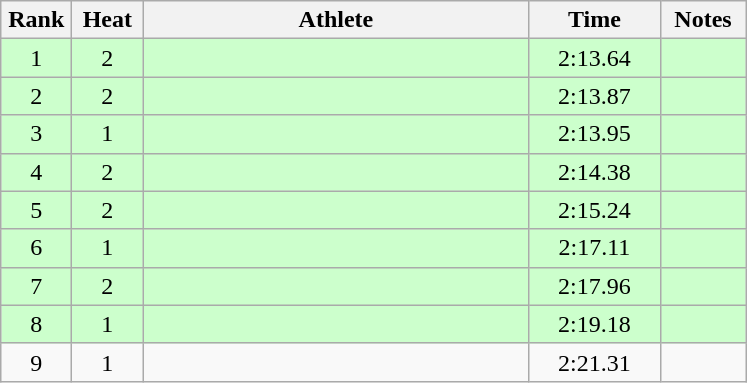<table class="wikitable" style="text-align:center">
<tr>
<th width=40>Rank</th>
<th width=40>Heat</th>
<th width=250>Athlete</th>
<th width=80>Time</th>
<th width=50>Notes</th>
</tr>
<tr bgcolor=ccffcc>
<td>1</td>
<td>2</td>
<td align=left></td>
<td>2:13.64</td>
<td></td>
</tr>
<tr bgcolor=ccffcc>
<td>2</td>
<td>2</td>
<td align=left></td>
<td>2:13.87</td>
<td></td>
</tr>
<tr bgcolor=ccffcc>
<td>3</td>
<td>1</td>
<td align=left></td>
<td>2:13.95</td>
<td></td>
</tr>
<tr bgcolor=ccffcc>
<td>4</td>
<td>2</td>
<td align=left></td>
<td>2:14.38</td>
<td></td>
</tr>
<tr bgcolor=ccffcc>
<td>5</td>
<td>2</td>
<td align=left></td>
<td>2:15.24</td>
<td></td>
</tr>
<tr bgcolor=ccffcc>
<td>6</td>
<td>1</td>
<td align=left></td>
<td>2:17.11</td>
<td></td>
</tr>
<tr bgcolor=ccffcc>
<td>7</td>
<td>2</td>
<td align=left></td>
<td>2:17.96</td>
<td></td>
</tr>
<tr bgcolor=ccffcc>
<td>8</td>
<td>1</td>
<td align=left></td>
<td>2:19.18</td>
<td></td>
</tr>
<tr>
<td>9</td>
<td>1</td>
<td align=left></td>
<td>2:21.31</td>
<td></td>
</tr>
</table>
